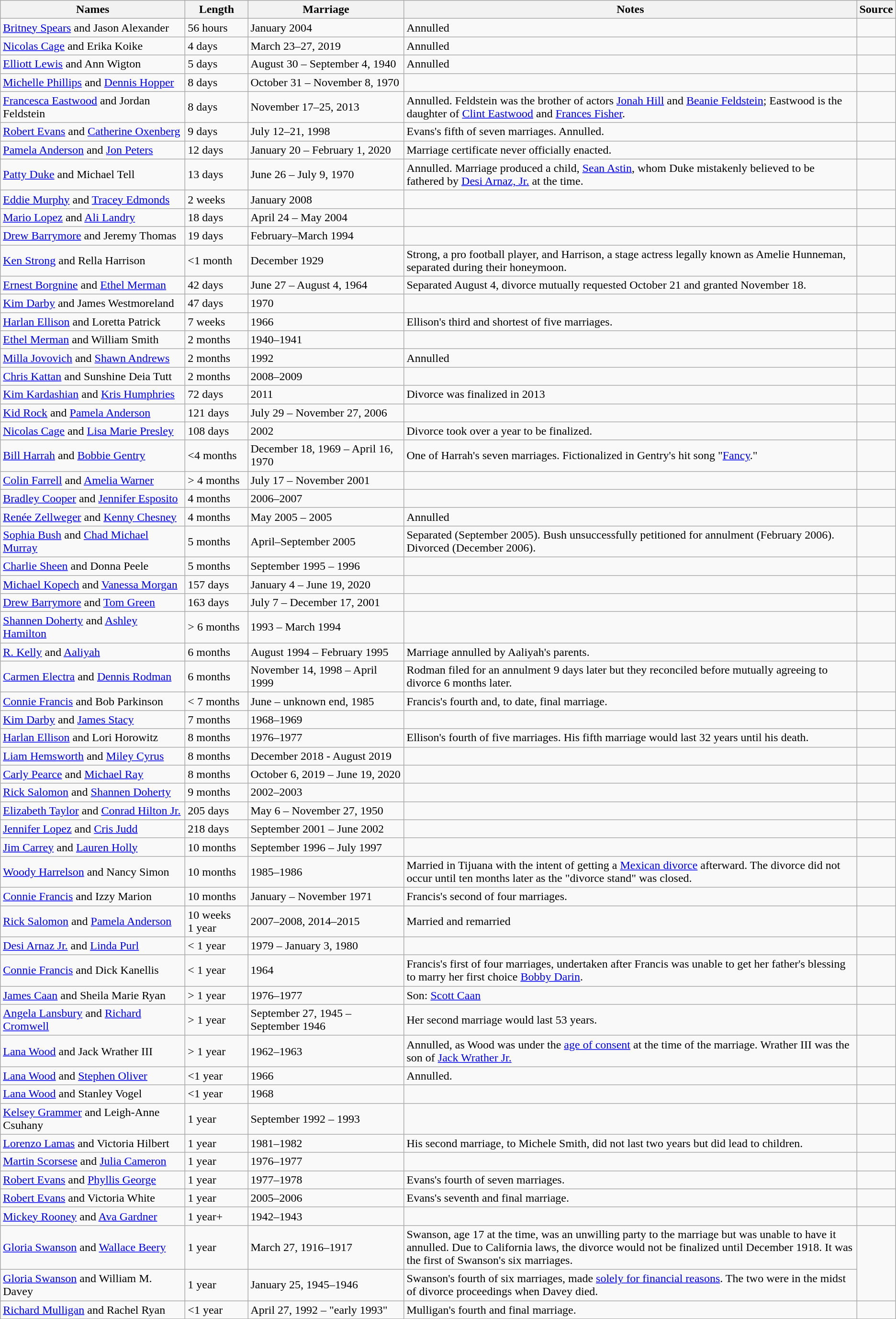<table class="wikitable" border="1">
<tr>
<th width="250px">Names</th>
<th width="80px">Length</th>
<th width="210px">Marriage</th>
<th>Notes</th>
<th>Source</th>
</tr>
<tr>
<td><a href='#'>Britney Spears</a> and Jason Alexander</td>
<td>56 hours</td>
<td>January 2004</td>
<td>Annulled</td>
<td></td>
</tr>
<tr>
<td><a href='#'>Nicolas Cage</a> and Erika Koike</td>
<td>4 days</td>
<td>March 23–27, 2019</td>
<td>Annulled</td>
<td></td>
</tr>
<tr>
<td><a href='#'>Elliott Lewis</a> and Ann Wigton</td>
<td>5 days</td>
<td>August 30 – September 4, 1940</td>
<td>Annulled</td>
<td></td>
</tr>
<tr>
<td><a href='#'>Michelle Phillips</a> and <a href='#'>Dennis Hopper</a></td>
<td>8 days</td>
<td>October 31 – November 8, 1970</td>
<td></td>
<td></td>
</tr>
<tr>
<td><a href='#'>Francesca Eastwood</a> and Jordan Feldstein</td>
<td>8 days</td>
<td>November 17–25, 2013</td>
<td>Annulled. Feldstein was the brother of actors <a href='#'>Jonah Hill</a> and <a href='#'>Beanie Feldstein</a>; Eastwood is the daughter of <a href='#'>Clint Eastwood</a> and <a href='#'>Frances Fisher</a>.</td>
<td></td>
</tr>
<tr>
<td><a href='#'>Robert Evans</a> and <a href='#'>Catherine Oxenberg</a></td>
<td>9 days</td>
<td>July 12–21, 1998</td>
<td>Evans's fifth of seven marriages. Annulled.</td>
<td></td>
</tr>
<tr>
<td><a href='#'>Pamela Anderson</a> and <a href='#'>Jon Peters</a></td>
<td>12 days</td>
<td>January 20 – February 1, 2020</td>
<td>Marriage certificate never officially enacted.</td>
<td></td>
</tr>
<tr>
<td><a href='#'>Patty Duke</a> and Michael Tell</td>
<td>13 days</td>
<td>June 26 – July 9, 1970</td>
<td>Annulled. Marriage produced a child, <a href='#'>Sean Astin</a>, whom Duke mistakenly believed to be fathered by <a href='#'>Desi Arnaz, Jr.</a> at the time.</td>
<td></td>
</tr>
<tr>
<td><a href='#'>Eddie Murphy</a> and <a href='#'>Tracey Edmonds</a></td>
<td>2 weeks</td>
<td>January 2008</td>
<td></td>
<td></td>
</tr>
<tr>
<td><a href='#'>Mario Lopez</a> and <a href='#'>Ali Landry</a></td>
<td>18 days</td>
<td>April 24 – May 2004</td>
<td></td>
<td></td>
</tr>
<tr>
<td><a href='#'>Drew Barrymore</a> and Jeremy Thomas</td>
<td>19 days</td>
<td>February–March 1994</td>
<td></td>
<td></td>
</tr>
<tr>
<td><a href='#'>Ken Strong</a> and Rella Harrison</td>
<td><1 month</td>
<td>December 1929</td>
<td>Strong, a pro football player, and Harrison, a stage actress legally known as Amelie Hunneman, separated during their honeymoon.</td>
<td></td>
</tr>
<tr>
<td><a href='#'>Ernest Borgnine</a> and <a href='#'>Ethel Merman</a></td>
<td>42 days</td>
<td>June 27 – August 4, 1964</td>
<td>Separated August 4, divorce mutually requested October 21 and granted November 18.</td>
<td></td>
</tr>
<tr>
<td><a href='#'>Kim Darby</a> and James Westmoreland</td>
<td>47 days</td>
<td>1970</td>
<td></td>
<td></td>
</tr>
<tr>
<td><a href='#'>Harlan Ellison</a> and Loretta Patrick</td>
<td>7 weeks</td>
<td>1966</td>
<td>Ellison's third and shortest of five marriages.</td>
<td></td>
</tr>
<tr>
<td><a href='#'>Ethel Merman</a> and William Smith</td>
<td>2 months</td>
<td>1940–1941</td>
<td></td>
<td></td>
</tr>
<tr>
<td><a href='#'>Milla Jovovich</a> and <a href='#'>Shawn Andrews</a></td>
<td>2 months</td>
<td>1992</td>
<td>Annulled</td>
<td></td>
</tr>
<tr>
<td><a href='#'>Chris Kattan</a> and Sunshine Deia Tutt</td>
<td>2 months</td>
<td>2008–2009</td>
<td></td>
<td></td>
</tr>
<tr>
<td><a href='#'>Kim Kardashian</a> and <a href='#'>Kris Humphries</a></td>
<td>72 days</td>
<td>2011</td>
<td>Divorce was finalized in 2013</td>
<td></td>
</tr>
<tr>
<td><a href='#'>Kid Rock</a> and <a href='#'>Pamela Anderson</a></td>
<td>121 days</td>
<td>July 29 – November 27, 2006</td>
<td></td>
<td></td>
</tr>
<tr>
<td><a href='#'>Nicolas Cage</a> and <a href='#'>Lisa Marie Presley</a></td>
<td>108 days</td>
<td>2002</td>
<td>Divorce took over a year to be finalized.</td>
<td></td>
</tr>
<tr>
<td><a href='#'>Bill Harrah</a> and <a href='#'>Bobbie Gentry</a></td>
<td><4 months</td>
<td>December 18, 1969 – April 16, 1970</td>
<td>One of Harrah's seven marriages. Fictionalized in Gentry's hit song "<a href='#'>Fancy</a>."</td>
<td></td>
</tr>
<tr>
<td><a href='#'>Colin Farrell</a> and <a href='#'>Amelia Warner</a></td>
<td>> 4 months</td>
<td>July 17 – November 2001</td>
<td></td>
<td></td>
</tr>
<tr>
<td><a href='#'>Bradley Cooper</a> and <a href='#'>Jennifer Esposito</a></td>
<td>4 months</td>
<td>2006–2007</td>
<td></td>
<td></td>
</tr>
<tr>
<td><a href='#'>Renée Zellweger</a> and <a href='#'>Kenny Chesney</a></td>
<td>4 months</td>
<td>May 2005 – 2005</td>
<td>Annulled</td>
<td></td>
</tr>
<tr>
<td><a href='#'>Sophia Bush</a> and <a href='#'>Chad Michael Murray</a></td>
<td>5 months</td>
<td>April–September 2005</td>
<td>Separated (September 2005). Bush unsuccessfully petitioned for annulment (February 2006). Divorced (December 2006).</td>
<td></td>
</tr>
<tr>
<td><a href='#'>Charlie Sheen</a> and Donna Peele</td>
<td>5 months</td>
<td>September 1995 – 1996</td>
<td></td>
<td></td>
</tr>
<tr>
<td><a href='#'>Michael Kopech</a> and <a href='#'>Vanessa Morgan</a></td>
<td>157 days</td>
<td>January 4 – June 19, 2020</td>
<td></td>
<td></td>
</tr>
<tr>
<td><a href='#'>Drew Barrymore</a> and <a href='#'>Tom Green</a></td>
<td>163 days</td>
<td>July 7 – December 17, 2001</td>
<td></td>
<td></td>
</tr>
<tr>
<td><a href='#'>Shannen Doherty</a> and <a href='#'>Ashley Hamilton</a></td>
<td>> 6 months</td>
<td>1993 – March 1994</td>
<td></td>
<td></td>
</tr>
<tr>
<td><a href='#'>R. Kelly</a> and <a href='#'>Aaliyah</a></td>
<td>6 months</td>
<td>August 1994 – February 1995</td>
<td>Marriage annulled by Aaliyah's parents.</td>
</tr>
<tr>
<td><a href='#'>Carmen Electra</a> and <a href='#'>Dennis Rodman</a></td>
<td>6 months</td>
<td>November 14, 1998 – April 1999</td>
<td>Rodman filed for an annulment 9 days later but they reconciled before mutually agreeing to divorce 6 months later.</td>
<td></td>
</tr>
<tr>
<td><a href='#'>Connie Francis</a> and Bob Parkinson</td>
<td>< 7 months</td>
<td>June – unknown end, 1985</td>
<td>Francis's fourth and, to date, final marriage.</td>
<td></td>
</tr>
<tr>
<td><a href='#'>Kim Darby</a> and <a href='#'>James Stacy</a></td>
<td>7 months</td>
<td>1968–1969</td>
<td></td>
<td></td>
</tr>
<tr>
<td><a href='#'>Harlan Ellison</a> and Lori Horowitz</td>
<td>8 months</td>
<td>1976–1977</td>
<td>Ellison's fourth of five marriages. His fifth marriage would last 32 years until his death.</td>
<td></td>
</tr>
<tr>
<td><a href='#'>Liam Hemsworth</a> and <a href='#'>Miley Cyrus</a></td>
<td>8 months</td>
<td>December 2018 - August 2019</td>
<td></td>
<td></td>
</tr>
<tr>
<td><a href='#'>Carly Pearce</a> and <a href='#'>Michael Ray</a></td>
<td>8 months</td>
<td>October 6, 2019 – June 19, 2020</td>
<td></td>
<td></td>
</tr>
<tr>
<td><a href='#'>Rick Salomon</a> and <a href='#'>Shannen Doherty</a></td>
<td>9 months</td>
<td>2002–2003</td>
<td></td>
<td></td>
</tr>
<tr>
<td><a href='#'>Elizabeth Taylor</a> and <a href='#'>Conrad Hilton Jr.</a></td>
<td>205 days</td>
<td>May 6 – November 27, 1950</td>
<td></td>
<td></td>
</tr>
<tr>
<td><a href='#'>Jennifer Lopez</a> and <a href='#'>Cris Judd</a></td>
<td>218 days</td>
<td>September 2001 – June 2002</td>
<td></td>
<td></td>
</tr>
<tr>
<td><a href='#'>Jim Carrey</a> and <a href='#'>Lauren Holly</a></td>
<td>10 months</td>
<td>September 1996 – July 1997</td>
<td></td>
<td></td>
</tr>
<tr>
<td><a href='#'>Woody Harrelson</a> and Nancy Simon</td>
<td>10 months</td>
<td>1985–1986</td>
<td>Married in Tijuana with the intent of getting a <a href='#'>Mexican divorce</a> afterward. The divorce did not occur until ten months later as the "divorce stand" was closed.</td>
<td></td>
</tr>
<tr>
<td><a href='#'>Connie Francis</a> and Izzy Marion</td>
<td>10 months</td>
<td>January – November 1971</td>
<td>Francis's second of four marriages.</td>
<td></td>
</tr>
<tr>
<td><a href='#'>Rick Salomon</a> and <a href='#'>Pamela Anderson</a></td>
<td>10 weeks<br> 1 year</td>
<td>2007–2008, 2014–2015</td>
<td>Married and remarried</td>
<td></td>
</tr>
<tr>
<td><a href='#'>Desi Arnaz Jr.</a> and <a href='#'>Linda Purl</a></td>
<td>< 1 year</td>
<td>1979 – January 3, 1980</td>
<td></td>
<td></td>
</tr>
<tr>
<td><a href='#'>Connie Francis</a> and Dick Kanellis</td>
<td>< 1 year</td>
<td>1964</td>
<td>Francis's first of four marriages, undertaken after Francis was unable to get her father's blessing to marry her first choice <a href='#'>Bobby Darin</a>.</td>
<td></td>
</tr>
<tr>
<td><a href='#'>James Caan</a> and Sheila Marie Ryan</td>
<td>> 1 year</td>
<td>1976–1977</td>
<td>Son: <a href='#'>Scott Caan</a></td>
<td></td>
</tr>
<tr>
<td><a href='#'>Angela Lansbury</a> and <a href='#'>Richard Cromwell</a></td>
<td>> 1 year</td>
<td>September 27, 1945 – September 1946</td>
<td>Her second marriage would last 53 years.</td>
<td></td>
</tr>
<tr>
<td><a href='#'>Lana Wood</a> and Jack Wrather III</td>
<td>> 1 year</td>
<td>1962–1963</td>
<td>Annulled, as Wood was under the <a href='#'>age of consent</a> at the time of the marriage. Wrather III was the son of <a href='#'>Jack Wrather Jr.</a></td>
<td></td>
</tr>
<tr>
<td><a href='#'>Lana Wood</a> and <a href='#'>Stephen Oliver</a></td>
<td><1 year</td>
<td>1966</td>
<td>Annulled.</td>
<td></td>
</tr>
<tr>
<td><a href='#'>Lana Wood</a> and Stanley Vogel</td>
<td><1 year</td>
<td>1968</td>
<td></td>
<td></td>
</tr>
<tr>
<td><a href='#'>Kelsey Grammer</a> and Leigh-Anne Csuhany</td>
<td>1 year</td>
<td>September 1992 – 1993</td>
<td></td>
<td></td>
</tr>
<tr>
<td><a href='#'>Lorenzo Lamas</a> and Victoria Hilbert</td>
<td>1 year</td>
<td>1981–1982</td>
<td>His second marriage, to Michele Smith, did not last two years but did lead to children.</td>
<td></td>
</tr>
<tr>
<td><a href='#'>Martin Scorsese</a> and <a href='#'>Julia Cameron</a></td>
<td>1 year</td>
<td>1976–1977</td>
<td></td>
<td></td>
</tr>
<tr>
<td><a href='#'>Robert Evans</a> and <a href='#'>Phyllis George</a></td>
<td>1 year</td>
<td>1977–1978</td>
<td>Evans's fourth of seven marriages.</td>
<td></td>
</tr>
<tr>
<td><a href='#'>Robert Evans</a> and Victoria White</td>
<td>1 year</td>
<td>2005–2006</td>
<td>Evans's seventh and final marriage.</td>
<td></td>
</tr>
<tr>
<td><a href='#'>Mickey Rooney</a> and <a href='#'>Ava Gardner</a></td>
<td>1 year+</td>
<td>1942–1943</td>
<td></td>
<td></td>
</tr>
<tr>
<td><a href='#'>Gloria Swanson</a> and <a href='#'>Wallace Beery</a></td>
<td>1 year</td>
<td>March 27, 1916–1917</td>
<td>Swanson, age 17 at the time, was an unwilling party to the marriage but was unable to have it annulled. Due to California laws, the divorce would not be finalized until December 1918. It was the first of Swanson's six marriages.</td>
</tr>
<tr>
<td><a href='#'>Gloria Swanson</a> and William M. Davey</td>
<td>1 year</td>
<td>January 25, 1945–1946</td>
<td>Swanson's fourth of six marriages, made <a href='#'>solely for financial reasons</a>. The two were in the midst of divorce proceedings when Davey died.</td>
</tr>
<tr>
<td><a href='#'>Richard Mulligan</a> and Rachel Ryan</td>
<td><1 year</td>
<td>April 27, 1992 – "early 1993"</td>
<td>Mulligan's fourth and final marriage.</td>
<td></td>
</tr>
</table>
